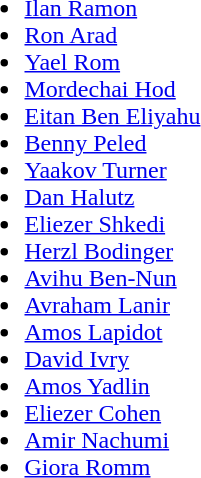<table>
<tr>
<td><br><ul><li><a href='#'>Ilan Ramon</a></li><li><a href='#'>Ron Arad</a></li><li><a href='#'>Yael Rom</a></li><li><a href='#'>Mordechai Hod</a></li><li><a href='#'>Eitan Ben Eliyahu</a></li><li><a href='#'>Benny Peled</a></li><li><a href='#'>Yaakov Turner</a></li><li><a href='#'>Dan Halutz</a></li><li><a href='#'>Eliezer Shkedi</a></li><li><a href='#'>Herzl Bodinger</a></li><li><a href='#'>Avihu Ben-Nun</a></li><li><a href='#'>Avraham Lanir</a></li><li><a href='#'>Amos Lapidot</a></li><li><a href='#'>David Ivry</a></li><li><a href='#'>Amos Yadlin</a></li><li><a href='#'>Eliezer Cohen</a></li><li><a href='#'>Amir Nachumi</a></li><li><a href='#'>Giora Romm</a></li></ul></td>
</tr>
</table>
